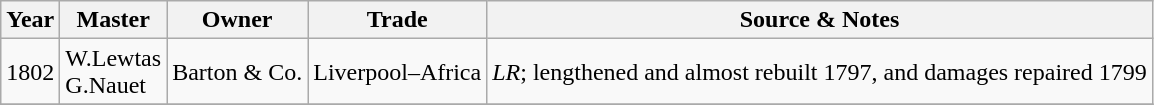<table class=" wikitable">
<tr>
<th>Year</th>
<th>Master</th>
<th>Owner</th>
<th>Trade</th>
<th>Source & Notes</th>
</tr>
<tr>
<td>1802</td>
<td>W.Lewtas<br>G.Nauet</td>
<td>Barton & Co.</td>
<td>Liverpool–Africa</td>
<td><em>LR</em>; lengthened and almost rebuilt 1797, and damages repaired 1799</td>
</tr>
<tr>
</tr>
</table>
